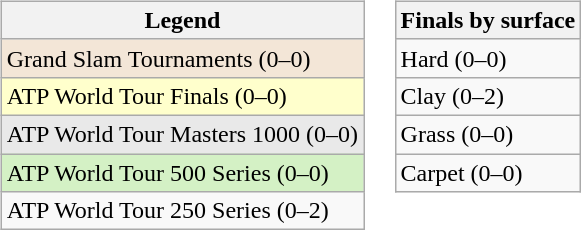<table>
<tr valign=top>
<td><br><table class="wikitable">
<tr>
<th>Legend</th>
</tr>
<tr style="background:#f3e6d7;">
<td>Grand Slam Tournaments (0–0)</td>
</tr>
<tr style="background:#ffc;">
<td>ATP World Tour Finals (0–0)</td>
</tr>
<tr style="background:#e9e9e9;">
<td>ATP World Tour Masters 1000 (0–0)</td>
</tr>
<tr style="background:#d4f1c5;">
<td>ATP World Tour 500 Series (0–0)</td>
</tr>
<tr>
<td>ATP World Tour 250 Series (0–2)</td>
</tr>
</table>
</td>
<td><br><table class="wikitable">
<tr>
<th>Finals by surface</th>
</tr>
<tr>
<td>Hard (0–0)</td>
</tr>
<tr>
<td>Clay (0–2)</td>
</tr>
<tr>
<td>Grass (0–0)</td>
</tr>
<tr>
<td>Carpet (0–0)</td>
</tr>
</table>
</td>
</tr>
</table>
